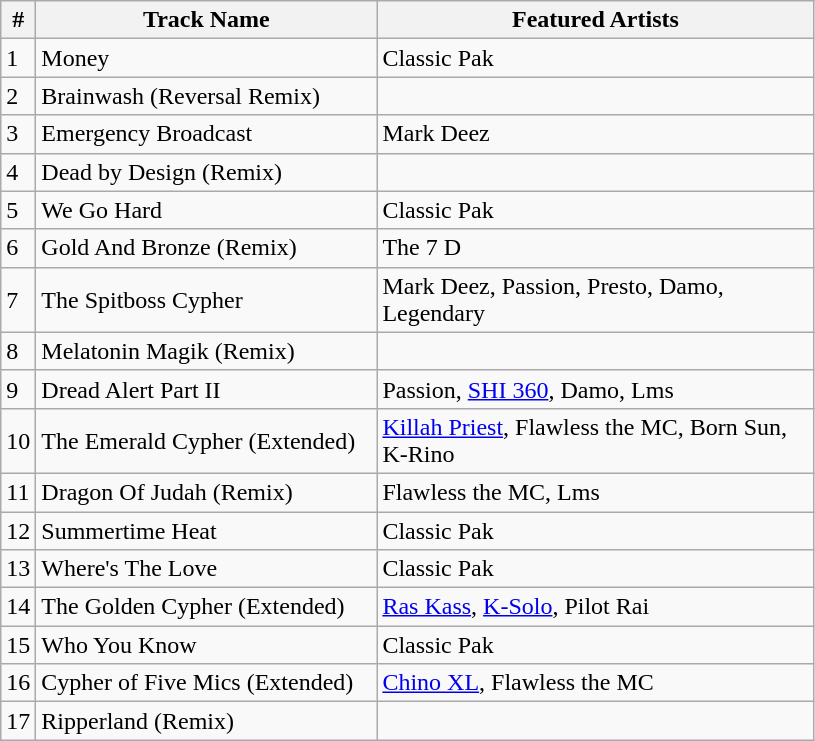<table class="wikitable">
<tr>
<th>#</th>
<th width="220">Track Name</th>
<th width="284">Featured Artists</th>
</tr>
<tr>
<td>1</td>
<td>Money</td>
<td>Classic Pak</td>
</tr>
<tr>
<td>2</td>
<td>Brainwash (Reversal Remix)</td>
<td></td>
</tr>
<tr>
<td>3</td>
<td>Emergency Broadcast</td>
<td>Mark Deez</td>
</tr>
<tr>
<td>4</td>
<td>Dead by Design (Remix)</td>
<td></td>
</tr>
<tr>
<td>5</td>
<td>We Go Hard</td>
<td>Classic Pak</td>
</tr>
<tr>
<td>6</td>
<td>Gold And Bronze (Remix)</td>
<td>The 7 D</td>
</tr>
<tr>
<td>7</td>
<td>The Spitboss Cypher</td>
<td>Mark Deez, Passion, Presto, Damo, Legendary</td>
</tr>
<tr>
<td>8</td>
<td>Melatonin Magik (Remix)</td>
<td></td>
</tr>
<tr>
<td>9</td>
<td>Dread Alert Part II</td>
<td>Passion, <a href='#'>SHI 360</a>, Damo, Lms</td>
</tr>
<tr>
<td>10</td>
<td>The Emerald Cypher (Extended)</td>
<td><a href='#'>Killah Priest</a>, Flawless the MC, Born Sun, K-Rino</td>
</tr>
<tr>
<td>11</td>
<td>Dragon Of Judah (Remix)</td>
<td>Flawless the MC, Lms</td>
</tr>
<tr>
<td>12</td>
<td>Summertime Heat</td>
<td>Classic Pak</td>
</tr>
<tr>
<td>13</td>
<td>Where's The Love</td>
<td>Classic Pak</td>
</tr>
<tr>
<td>14</td>
<td>The Golden Cypher (Extended)</td>
<td><a href='#'>Ras Kass</a>, <a href='#'>K-Solo</a>, Pilot Rai</td>
</tr>
<tr>
<td>15</td>
<td>Who You Know</td>
<td>Classic Pak</td>
</tr>
<tr>
<td>16</td>
<td>Cypher of Five Mics (Extended)</td>
<td><a href='#'>Chino XL</a>, Flawless the MC</td>
</tr>
<tr>
<td>17</td>
<td>Ripperland (Remix)</td>
<td></td>
</tr>
</table>
